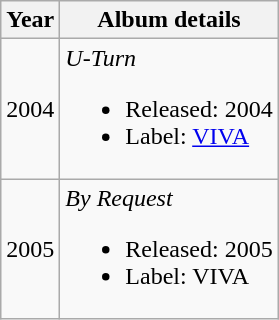<table class="wikitable">
<tr>
<th>Year</th>
<th>Album details</th>
</tr>
<tr>
<td>2004</td>
<td><em>U-Turn</em><br><ul><li>Released: 2004</li><li>Label: <a href='#'>VIVA</a></li></ul></td>
</tr>
<tr>
<td>2005</td>
<td><em>By Request</em><br><ul><li>Released: 2005</li><li>Label: VIVA</li></ul></td>
</tr>
</table>
